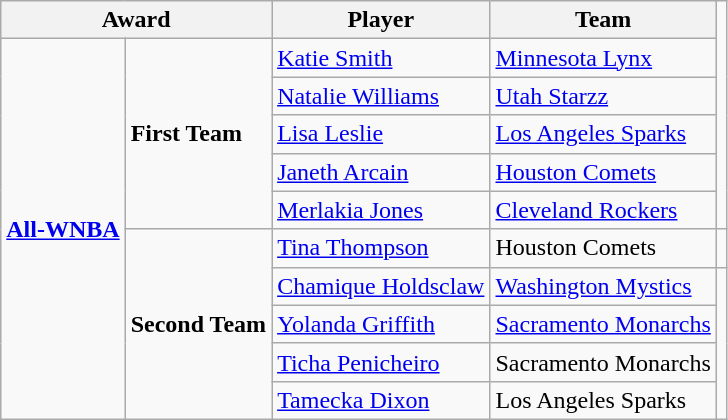<table class="wikitable">
<tr>
<th colspan=2>Award</th>
<th>Player</th>
<th>Team</th>
</tr>
<tr>
<td rowspan=10><strong><a href='#'>All-WNBA</a></strong></td>
<td rowspan=5><strong>First Team</strong></td>
<td><a href='#'>Katie Smith</a></td>
<td><a href='#'>Minnesota Lynx</a></td>
</tr>
<tr>
<td><a href='#'>Natalie Williams</a></td>
<td><a href='#'>Utah Starzz</a></td>
</tr>
<tr>
<td><a href='#'>Lisa Leslie</a></td>
<td><a href='#'>Los Angeles Sparks</a></td>
</tr>
<tr>
<td><a href='#'>Janeth Arcain</a></td>
<td><a href='#'>Houston Comets</a></td>
</tr>
<tr>
<td><a href='#'>Merlakia Jones</a></td>
<td><a href='#'>Cleveland Rockers</a></td>
</tr>
<tr>
<td rowspan=5><strong>Second Team</strong></td>
<td><a href='#'>Tina Thompson</a></td>
<td>Houston Comets</td>
<td></td>
</tr>
<tr>
<td><a href='#'>Chamique Holdsclaw</a></td>
<td><a href='#'>Washington Mystics</a></td>
</tr>
<tr>
<td><a href='#'>Yolanda Griffith</a></td>
<td><a href='#'>Sacramento Monarchs</a></td>
</tr>
<tr>
<td><a href='#'>Ticha Penicheiro</a></td>
<td>Sacramento Monarchs</td>
</tr>
<tr>
<td><a href='#'>Tamecka Dixon</a></td>
<td>Los Angeles Sparks</td>
</tr>
</table>
